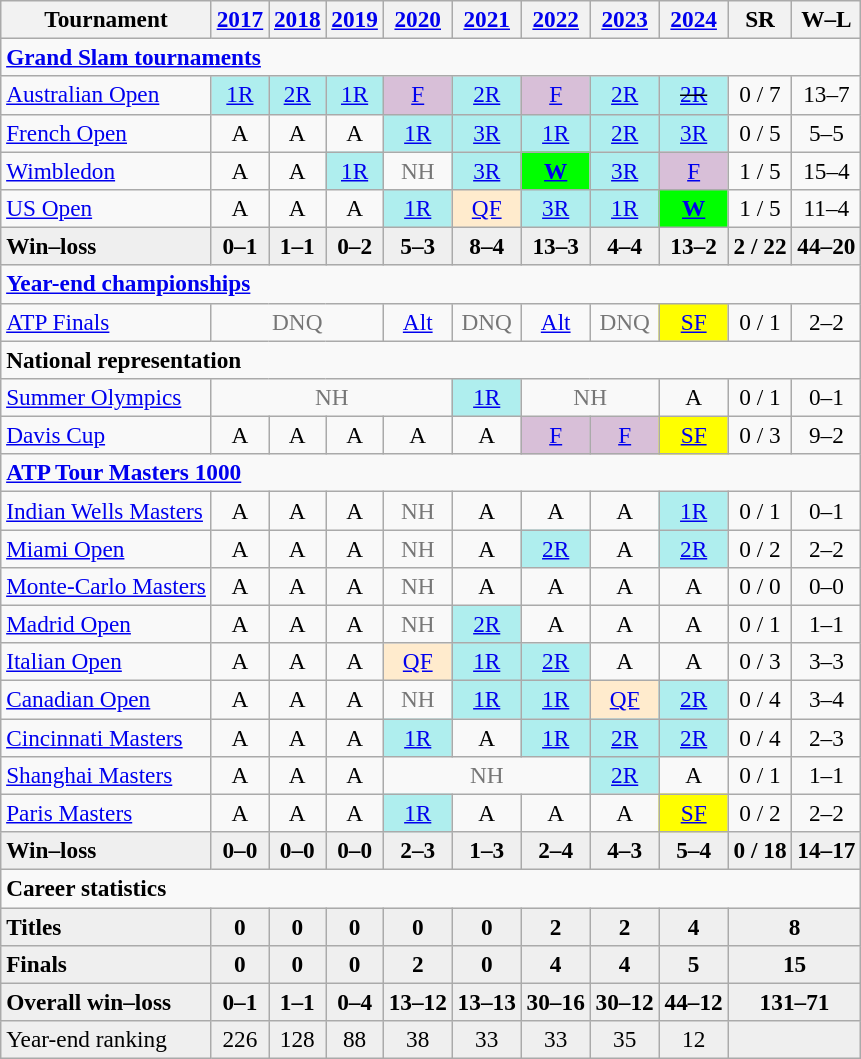<table class=wikitable style=text-align:center;font-size:97%>
<tr>
<th>Tournament</th>
<th><a href='#'>2017</a></th>
<th><a href='#'>2018</a></th>
<th><a href='#'>2019</a></th>
<th><a href='#'>2020</a></th>
<th><a href='#'>2021</a></th>
<th><a href='#'>2022</a></th>
<th><a href='#'>2023</a></th>
<th><a href='#'>2024</a></th>
<th>SR</th>
<th>W–L</th>
</tr>
<tr>
<td colspan="11" style="text-align:left"><strong><a href='#'>Grand Slam tournaments</a></strong></td>
</tr>
<tr>
<td align=left><a href='#'>Australian Open</a></td>
<td bgcolor=afeeee><a href='#'>1R</a></td>
<td bgcolor=afeeee><a href='#'>2R</a></td>
<td bgcolor=afeeee><a href='#'>1R</a></td>
<td bgcolor=thistle><a href='#'>F</a></td>
<td bgcolor=afeeee><a href='#'>2R</a></td>
<td bgcolor=thistle><a href='#'>F</a></td>
<td bgcolor=afeeee><a href='#'>2R</a></td>
<td bgcolor=afeeee><s><a href='#'>2R</a></s></td>
<td>0 / 7</td>
<td>13–7</td>
</tr>
<tr>
<td align=left><a href='#'>French Open</a></td>
<td>A</td>
<td>A</td>
<td>A</td>
<td bgcolor=afeeee><a href='#'>1R</a></td>
<td bgcolor=afeeee><a href='#'>3R</a></td>
<td bgcolor=afeeee><a href='#'>1R</a></td>
<td bgcolor=afeeee><a href='#'>2R</a></td>
<td bgcolor=afeeee><a href='#'>3R</a></td>
<td>0 / 5</td>
<td>5–5</td>
</tr>
<tr>
<td align=left><a href='#'>Wimbledon</a></td>
<td>A</td>
<td>A</td>
<td bgcolor=afeeee><a href='#'>1R</a></td>
<td style=color:#767676>NH</td>
<td bgcolor=afeeee><a href='#'>3R</a></td>
<td bgcolor=lime><a href='#'><strong>W</strong></a></td>
<td bgcolor=afeeee><a href='#'>3R</a></td>
<td bgcolor=thistle><a href='#'>F</a></td>
<td>1 / 5</td>
<td>15–4</td>
</tr>
<tr>
<td align=left><a href='#'>US Open</a></td>
<td>A</td>
<td>A</td>
<td>A</td>
<td bgcolor=afeeee><a href='#'>1R</a></td>
<td bgcolor=ffebcd><a href='#'>QF</a></td>
<td bgcolor=afeeee><a href='#'>3R</a></td>
<td bgcolor=afeeee><a href='#'>1R</a></td>
<td bgcolor=lime><a href='#'><strong>W</strong></a></td>
<td>1 / 5</td>
<td>11–4</td>
</tr>
<tr style=font-weight:bold;background:#efefef>
<td style=text-align:left>Win–loss</td>
<td>0–1</td>
<td>1–1</td>
<td>0–2</td>
<td>5–3</td>
<td>8–4</td>
<td>13–3</td>
<td>4–4</td>
<td>13–2</td>
<td>2 / 22</td>
<td>44–20</td>
</tr>
<tr>
<td colspan="11" align="left"><strong><a href='#'>Year-end championships</a></strong></td>
</tr>
<tr>
<td align=left><a href='#'>ATP Finals</a></td>
<td colspan="3" style=color:#767676>DNQ</td>
<td style=color:#767676><a href='#'>Alt</a></td>
<td style="color:#767676">DNQ</td>
<td><a href='#'>Alt</a></td>
<td style="color:#767676">DNQ</td>
<td bgcolor=yellow><a href='#'>SF</a></td>
<td>0 / 1</td>
<td>2–2</td>
</tr>
<tr>
<td colspan="11" align="left"><strong>National representation</strong></td>
</tr>
<tr>
<td align=left><a href='#'>Summer Olympics</a></td>
<td colspan=4 style=color:#767676>NH</td>
<td bgcolor=afeeee><a href='#'>1R</a></td>
<td colspan=2 style=color:#767676>NH</td>
<td>A</td>
<td>0 / 1</td>
<td>0–1</td>
</tr>
<tr>
<td align=left><a href='#'>Davis Cup</a></td>
<td>A</td>
<td>A</td>
<td>A</td>
<td>A</td>
<td>A</td>
<td bgcolor=thistle><a href='#'>F</a></td>
<td bgcolor=thistle><a href='#'>F</a></td>
<td bgcolor=yellow><a href='#'>SF</a></td>
<td>0 / 3</td>
<td>9–2</td>
</tr>
<tr>
<td colspan="11" style="text-align:left"><strong><a href='#'>ATP Tour Masters 1000</a></strong></td>
</tr>
<tr>
<td align=left><a href='#'>Indian Wells Masters</a></td>
<td>A</td>
<td>A</td>
<td>A</td>
<td style=color:#767676>NH</td>
<td>A</td>
<td>A</td>
<td>A</td>
<td bgcolor=afeeee><a href='#'>1R</a></td>
<td>0 / 1</td>
<td>0–1</td>
</tr>
<tr>
<td align=left><a href='#'>Miami Open</a></td>
<td>A</td>
<td>A</td>
<td>A</td>
<td style=color:#767676>NH</td>
<td>A</td>
<td bgcolor=afeeee><a href='#'>2R</a></td>
<td>A</td>
<td bgcolor=afeeee><a href='#'>2R</a></td>
<td>0 / 2</td>
<td>2–2</td>
</tr>
<tr>
<td align=left><a href='#'>Monte-Carlo Masters</a></td>
<td>A</td>
<td>A</td>
<td>A</td>
<td style=color:#767676>NH</td>
<td>A</td>
<td>A</td>
<td>A</td>
<td>A</td>
<td>0 / 0</td>
<td>0–0</td>
</tr>
<tr>
<td align=left><a href='#'>Madrid Open</a></td>
<td>A</td>
<td>A</td>
<td>A</td>
<td style=color:#767676>NH</td>
<td bgcolor=afeeee><a href='#'>2R</a></td>
<td>A</td>
<td>A</td>
<td>A</td>
<td>0 / 1</td>
<td>1–1</td>
</tr>
<tr>
<td align=left><a href='#'>Italian Open</a></td>
<td>A</td>
<td>A</td>
<td>A</td>
<td bgcolor=ffebcd><a href='#'>QF</a></td>
<td bgcolor=afeeee><a href='#'>1R</a></td>
<td bgcolor=afeeee><a href='#'>2R</a></td>
<td>A</td>
<td>A</td>
<td>0 / 3</td>
<td>3–3</td>
</tr>
<tr>
<td align=left><a href='#'>Canadian Open</a></td>
<td>A</td>
<td>A</td>
<td>A</td>
<td style=color:#767676>NH</td>
<td bgcolor=afeeee><a href='#'>1R</a></td>
<td bgcolor=afeeee><a href='#'>1R</a></td>
<td bgcolor=ffebcd><a href='#'>QF</a></td>
<td bgcolor=afeeee><a href='#'>2R</a></td>
<td>0 / 4</td>
<td>3–4</td>
</tr>
<tr>
<td align=left><a href='#'>Cincinnati Masters</a></td>
<td>A</td>
<td>A</td>
<td>A</td>
<td bgcolor=afeeee><a href='#'>1R</a></td>
<td>A</td>
<td bgcolor=afeeee><a href='#'>1R</a></td>
<td bgcolor=afeeee><a href='#'>2R</a></td>
<td bgcolor=afeeee><a href='#'>2R</a></td>
<td>0 / 4</td>
<td>2–3</td>
</tr>
<tr>
<td align=left><a href='#'>Shanghai Masters</a></td>
<td>A</td>
<td>A</td>
<td>A</td>
<td colspan=3 style=color:#767676>NH</td>
<td bgcolor=afeeee><a href='#'>2R</a></td>
<td>A</td>
<td>0 / 1</td>
<td>1–1</td>
</tr>
<tr>
<td align=left><a href='#'>Paris Masters</a></td>
<td>A</td>
<td>A</td>
<td>A</td>
<td bgcolor=afeeee><a href='#'>1R</a></td>
<td>A</td>
<td>A</td>
<td>A</td>
<td bgcolor=yellow><a href='#'>SF</a></td>
<td>0 / 2</td>
<td>2–2</td>
</tr>
<tr style=font-weight:bold;background:#efefef>
<td style=text-align:left>Win–loss</td>
<td>0–0</td>
<td>0–0</td>
<td>0–0</td>
<td>2–3</td>
<td>1–3</td>
<td>2–4</td>
<td>4–3</td>
<td>5–4</td>
<td>0 / 18</td>
<td>14–17</td>
</tr>
<tr>
<td colspan="11" align="left"><strong>Career statistics</strong></td>
</tr>
<tr style=font-weight:bold;background:#efefef>
<td style=text-align:left>Titles</td>
<td>0</td>
<td>0</td>
<td>0</td>
<td>0</td>
<td>0</td>
<td>2</td>
<td>2</td>
<td>4</td>
<td colspan="2">8</td>
</tr>
<tr style=font-weight:bold;background:#efefef>
<td style=text-align:left>Finals</td>
<td>0</td>
<td>0</td>
<td>0</td>
<td>2</td>
<td>0</td>
<td>4</td>
<td>4</td>
<td>5</td>
<td colspan="2">15</td>
</tr>
<tr style="font-weight:bold; background:#efefef;">
<td style=text-align:left>Overall win–loss</td>
<td>0–1</td>
<td>1–1</td>
<td>0–4</td>
<td>13–12</td>
<td>13–13</td>
<td>30–16</td>
<td>30–12</td>
<td>44–12</td>
<td colspan="2">131–71</td>
</tr>
<tr style=background:#efefef>
<td align=left>Year-end ranking</td>
<td>226</td>
<td>128</td>
<td>88</td>
<td>38</td>
<td>33</td>
<td>33</td>
<td>35</td>
<td>12</td>
<td colspan="2"><strong></strong></td>
</tr>
</table>
